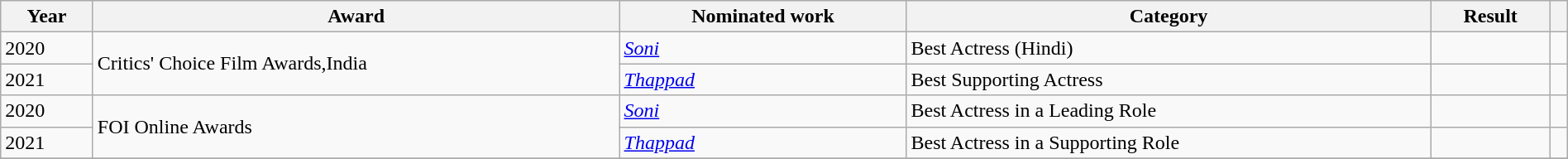<table class="wikitable sortable" width=100%>
<tr>
<th>Year</th>
<th>Award</th>
<th>Nominated work</th>
<th>Category</th>
<th>Result</th>
<th></th>
</tr>
<tr>
<td>2020</td>
<td rowspan="2">Critics' Choice Film Awards,India</td>
<td><em><a href='#'>Soni</a></em></td>
<td>Best Actress (Hindi)</td>
<td></td>
<td></td>
</tr>
<tr>
<td>2021</td>
<td><em><a href='#'>Thappad</a></em></td>
<td>Best Supporting Actress</td>
<td></td>
<td></td>
</tr>
<tr>
<td>2020</td>
<td rowspan="2">FOI Online Awards</td>
<td><em><a href='#'>Soni</a></em></td>
<td>Best Actress in a Leading Role</td>
<td></td>
<td></td>
</tr>
<tr>
<td>2021</td>
<td><em><a href='#'>Thappad</a></em></td>
<td>Best Actress in a Supporting Role</td>
<td></td>
<td></td>
</tr>
<tr>
</tr>
</table>
